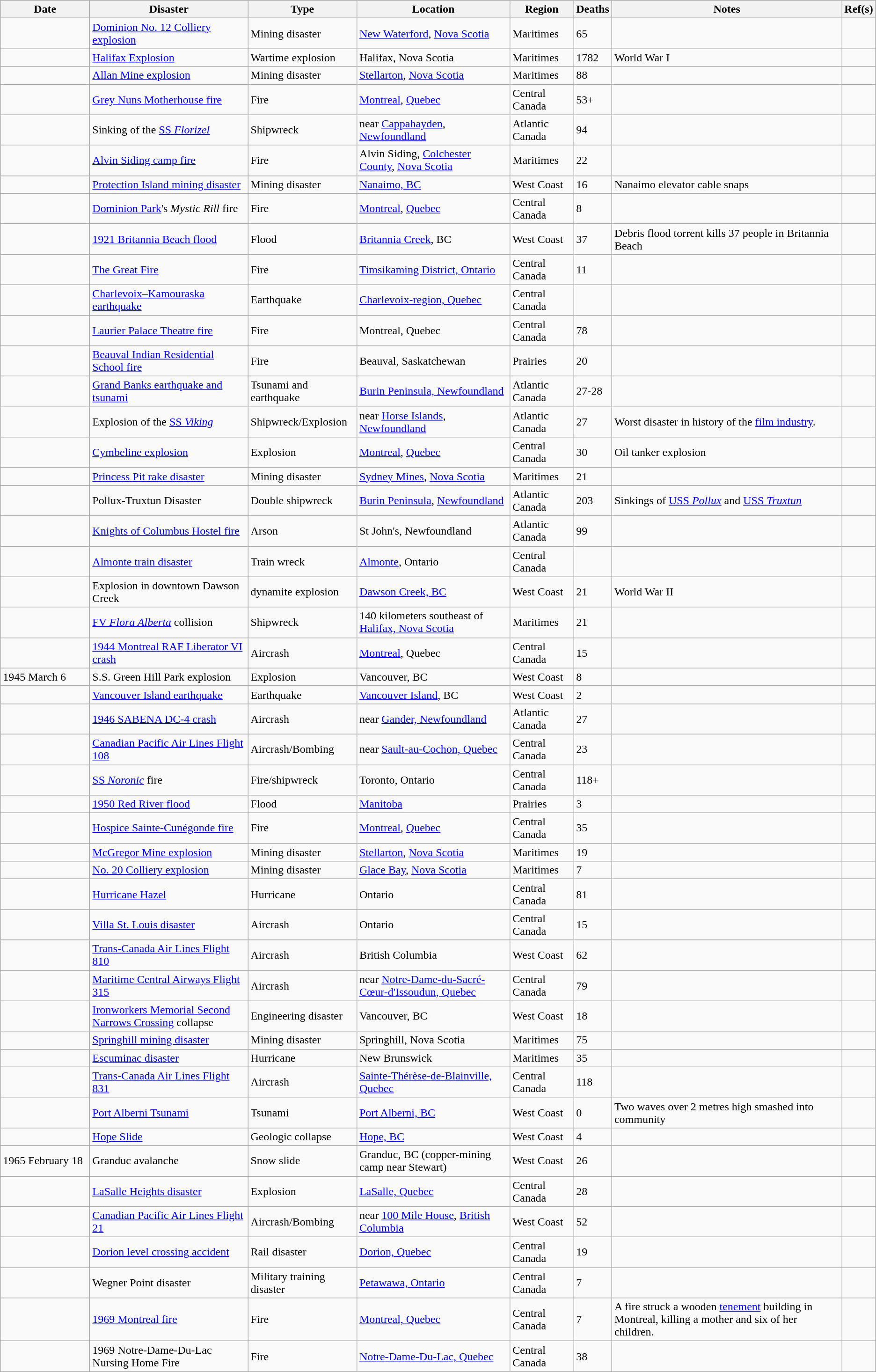<table class="wikitable sortable sticky-header" style=text-align:left" style="margin:1em auto;">
<tr>
<th width=120>Date</th>
<th>Disaster</th>
<th>Type</th>
<th>Location</th>
<th>Region</th>
<th>Deaths</th>
<th class=unsortable>Notes</th>
<th class=unsortable>Ref(s)</th>
</tr>
<tr>
<td></td>
<td><a href='#'>Dominion No. 12 Colliery explosion</a></td>
<td>Mining disaster</td>
<td><a href='#'>New Waterford</a>, <a href='#'>Nova Scotia</a></td>
<td>Maritimes</td>
<td>65</td>
<td></td>
<td></td>
</tr>
<tr>
<td></td>
<td><a href='#'>Halifax Explosion</a></td>
<td>Wartime explosion</td>
<td>Halifax, Nova Scotia</td>
<td>Maritimes</td>
<td>1782</td>
<td>World War I</td>
<td></td>
</tr>
<tr>
<td></td>
<td><a href='#'>Allan Mine explosion</a></td>
<td>Mining disaster</td>
<td><a href='#'>Stellarton</a>, <a href='#'>Nova Scotia</a></td>
<td>Maritimes</td>
<td>88</td>
<td></td>
<td></td>
</tr>
<tr>
<td></td>
<td><a href='#'>Grey Nuns Motherhouse fire</a></td>
<td>Fire</td>
<td><a href='#'>Montreal</a>, <a href='#'>Quebec</a></td>
<td>Central Canada</td>
<td>53+</td>
<td></td>
<td></td>
</tr>
<tr>
<td></td>
<td>Sinking of the <a href='#'>SS <em>Florizel</em></a></td>
<td>Shipwreck</td>
<td>near <a href='#'>Cappahayden</a>, <a href='#'>Newfoundland</a></td>
<td>Atlantic Canada</td>
<td>94</td>
<td></td>
<td></td>
</tr>
<tr>
<td></td>
<td><a href='#'>Alvin Siding camp fire</a></td>
<td>Fire</td>
<td>Alvin Siding, <a href='#'>Colchester County</a>, <a href='#'>Nova Scotia</a></td>
<td>Maritimes</td>
<td>22</td>
<td></td>
<td></td>
</tr>
<tr>
<td></td>
<td><a href='#'>Protection Island mining disaster</a></td>
<td>Mining disaster</td>
<td><a href='#'>Nanaimo, BC</a></td>
<td>West Coast</td>
<td>16</td>
<td>Nanaimo elevator cable snaps</td>
<td></td>
</tr>
<tr>
<td></td>
<td><a href='#'>Dominion Park</a>'s <em>Mystic Rill</em> fire</td>
<td>Fire</td>
<td><a href='#'>Montreal</a>, <a href='#'>Quebec</a></td>
<td>Central Canada</td>
<td>8</td>
<td></td>
<td></td>
</tr>
<tr>
<td></td>
<td><a href='#'>1921 Britannia Beach flood</a></td>
<td>Flood</td>
<td><a href='#'>Britannia Creek</a>, BC</td>
<td>West Coast</td>
<td>37</td>
<td>Debris flood torrent kills 37 people in Britannia Beach</td>
<td></td>
</tr>
<tr>
<td></td>
<td><a href='#'>The Great Fire</a></td>
<td>Fire</td>
<td><a href='#'>Timsikaming District, Ontario</a></td>
<td>Central Canada</td>
<td>11</td>
<td></td>
<td></td>
</tr>
<tr>
<td></td>
<td><a href='#'>Charlevoix–Kamouraska earthquake</a></td>
<td>Earthquake</td>
<td><a href='#'>Charlevoix-region, Quebec</a></td>
<td>Central Canada</td>
<td></td>
<td></td>
<td></td>
</tr>
<tr>
<td></td>
<td><a href='#'>Laurier Palace Theatre fire</a></td>
<td>Fire</td>
<td>Montreal, Quebec</td>
<td>Central Canada</td>
<td>78</td>
<td></td>
<td></td>
</tr>
<tr>
<td></td>
<td><a href='#'>Beauval Indian Residential School fire</a></td>
<td>Fire</td>
<td>Beauval, Saskatchewan</td>
<td>Prairies</td>
<td>20</td>
<td></td>
<td></td>
</tr>
<tr>
<td></td>
<td><a href='#'>Grand Banks earthquake and tsunami</a></td>
<td>Tsunami and earthquake</td>
<td><a href='#'>Burin Peninsula, Newfoundland</a></td>
<td>Atlantic Canada</td>
<td>27-28</td>
<td></td>
<td></td>
</tr>
<tr>
<td></td>
<td>Explosion of the <a href='#'>SS <em>Viking</em></a></td>
<td>Shipwreck/Explosion</td>
<td>near <a href='#'>Horse Islands</a>, <a href='#'>Newfoundland</a></td>
<td>Atlantic Canada</td>
<td>27</td>
<td>Worst disaster in history of the <a href='#'>film industry</a>.</td>
<td></td>
</tr>
<tr>
<td></td>
<td><a href='#'>Cymbeline explosion</a></td>
<td>Explosion</td>
<td><a href='#'>Montreal</a>, <a href='#'>Quebec</a></td>
<td>Central Canada</td>
<td>30</td>
<td>Oil tanker explosion</td>
<td></td>
</tr>
<tr>
<td></td>
<td><a href='#'>Princess Pit rake disaster</a></td>
<td>Mining disaster</td>
<td><a href='#'>Sydney Mines</a>, <a href='#'>Nova Scotia</a></td>
<td>Maritimes</td>
<td>21</td>
<td></td>
<td></td>
</tr>
<tr>
<td></td>
<td>Pollux-Truxtun Disaster</td>
<td>Double shipwreck</td>
<td><a href='#'>Burin Peninsula</a>, <a href='#'>Newfoundland</a></td>
<td>Atlantic Canada</td>
<td>203</td>
<td>Sinkings of <a href='#'>USS <em>Pollux</em></a> and <a href='#'>USS <em>Truxtun</em></a></td>
<td></td>
</tr>
<tr>
<td></td>
<td><a href='#'>Knights of Columbus Hostel fire</a></td>
<td>Arson</td>
<td>St John's, Newfoundland</td>
<td>Atlantic Canada</td>
<td>99</td>
<td></td>
<td></td>
</tr>
<tr>
<td></td>
<td><a href='#'>Almonte train disaster</a></td>
<td>Train wreck</td>
<td><a href='#'>Almonte</a>, Ontario</td>
<td>Central Canada</td>
<td></td>
<td></td>
<td></td>
</tr>
<tr>
<td></td>
<td>Explosion in downtown Dawson Creek</td>
<td>dynamite explosion</td>
<td><a href='#'>Dawson Creek, BC</a></td>
<td>West Coast</td>
<td>21</td>
<td>World War II</td>
<td></td>
</tr>
<tr>
<td></td>
<td><a href='#'>FV <em>Flora Alberta</em></a> collision</td>
<td>Shipwreck</td>
<td>140 kilometers southeast of <a href='#'>Halifax, Nova Scotia</a></td>
<td>Maritimes</td>
<td>21</td>
<td></td>
<td></td>
</tr>
<tr>
<td></td>
<td><a href='#'>1944 Montreal RAF Liberator VI crash</a></td>
<td>Aircrash</td>
<td><a href='#'>Montreal</a>, Quebec</td>
<td>Central Canada</td>
<td>15</td>
<td></td>
<td></td>
</tr>
<tr>
<td>1945 March 6</td>
<td>S.S. Green Hill Park explosion</td>
<td>Explosion</td>
<td>Vancouver, BC</td>
<td>West Coast</td>
<td>8</td>
<td></td>
<td></td>
</tr>
<tr>
<td></td>
<td><a href='#'>Vancouver Island earthquake</a></td>
<td>Earthquake</td>
<td><a href='#'>Vancouver Island</a>, BC</td>
<td>West Coast</td>
<td>2</td>
<td></td>
<td></td>
</tr>
<tr>
<td></td>
<td><a href='#'>1946 SABENA DC-4 crash</a></td>
<td>Aircrash</td>
<td>near <a href='#'>Gander, Newfoundland</a></td>
<td>Atlantic Canada</td>
<td>27</td>
<td></td>
<td></td>
</tr>
<tr>
<td></td>
<td><a href='#'>Canadian Pacific Air Lines Flight 108</a></td>
<td>Aircrash/Bombing</td>
<td>near <a href='#'>Sault-au-Cochon, Quebec</a></td>
<td>Central Canada</td>
<td>23</td>
<td></td>
<td></td>
</tr>
<tr>
<td></td>
<td><a href='#'>SS <em>Noronic</em></a> fire</td>
<td>Fire/shipwreck</td>
<td>Toronto, Ontario</td>
<td>Central Canada</td>
<td>118+</td>
<td></td>
<td></td>
</tr>
<tr>
<td></td>
<td><a href='#'>1950 Red River flood</a></td>
<td>Flood</td>
<td><a href='#'>Manitoba</a></td>
<td>Prairies</td>
<td>3</td>
<td></td>
</tr>
<tr>
<td></td>
<td><a href='#'>Hospice Sainte-Cunégonde fire</a></td>
<td>Fire</td>
<td><a href='#'>Montreal</a>, <a href='#'>Quebec</a></td>
<td>Central Canada</td>
<td>35</td>
<td></td>
<td></td>
</tr>
<tr>
<td></td>
<td><a href='#'>McGregor Mine explosion</a></td>
<td>Mining disaster</td>
<td><a href='#'>Stellarton</a>, <a href='#'>Nova Scotia</a></td>
<td>Maritimes</td>
<td>19</td>
<td></td>
<td></td>
</tr>
<tr>
<td></td>
<td><a href='#'>No. 20 Colliery explosion</a></td>
<td>Mining disaster</td>
<td><a href='#'>Glace Bay</a>, <a href='#'>Nova Scotia</a></td>
<td>Maritimes</td>
<td>7</td>
<td></td>
<td></td>
</tr>
<tr>
<td></td>
<td><a href='#'>Hurricane Hazel</a></td>
<td>Hurricane</td>
<td>Ontario</td>
<td>Central Canada</td>
<td>81</td>
<td></td>
<td></td>
</tr>
<tr>
<td></td>
<td><a href='#'>Villa St. Louis disaster</a></td>
<td>Aircrash</td>
<td>Ontario</td>
<td>Central Canada</td>
<td>15</td>
<td></td>
<td></td>
</tr>
<tr>
<td></td>
<td><a href='#'>Trans-Canada Air Lines Flight 810</a></td>
<td>Aircrash</td>
<td>British Columbia</td>
<td>West Coast</td>
<td>62</td>
<td></td>
<td></td>
</tr>
<tr>
<td></td>
<td><a href='#'>Maritime Central Airways Flight 315</a></td>
<td>Aircrash</td>
<td>near <a href='#'>Notre-Dame-du-Sacré-Cœur-d'Issoudun, Quebec</a></td>
<td>Central Canada</td>
<td>79</td>
<td></td>
<td></td>
</tr>
<tr>
<td></td>
<td><a href='#'>Ironworkers Memorial Second Narrows Crossing</a> collapse</td>
<td>Engineering disaster</td>
<td>Vancouver, BC</td>
<td>West Coast</td>
<td>18</td>
<td></td>
<td></td>
</tr>
<tr>
<td></td>
<td><a href='#'>Springhill mining disaster</a></td>
<td>Mining disaster</td>
<td>Springhill, Nova Scotia</td>
<td>Maritimes</td>
<td>75</td>
<td></td>
<td></td>
</tr>
<tr>
<td></td>
<td><a href='#'>Escuminac disaster</a></td>
<td>Hurricane</td>
<td>New Brunswick</td>
<td>Maritimes</td>
<td>35</td>
<td></td>
<td></td>
</tr>
<tr>
<td></td>
<td><a href='#'>Trans-Canada Air Lines Flight 831</a></td>
<td>Aircrash</td>
<td><a href='#'>Sainte-Thérèse-de-Blainville, Quebec</a></td>
<td>Central Canada</td>
<td>118</td>
<td></td>
<td></td>
</tr>
<tr>
<td></td>
<td><a href='#'>Port Alberni Tsunami</a></td>
<td>Tsunami</td>
<td><a href='#'>Port Alberni, BC</a></td>
<td>West Coast</td>
<td>0</td>
<td>Two waves over 2 metres high smashed into community</td>
<td></td>
</tr>
<tr>
<td></td>
<td><a href='#'>Hope Slide</a></td>
<td>Geologic collapse</td>
<td><a href='#'>Hope, BC</a></td>
<td>West Coast</td>
<td>4</td>
<td></td>
<td></td>
</tr>
<tr>
<td>1965 February 18</td>
<td>Granduc avalanche</td>
<td>Snow slide</td>
<td>Granduc, BC (copper-mining camp near Stewart)</td>
<td>West Coast</td>
<td>26</td>
<td></td>
<td></td>
</tr>
<tr>
<td></td>
<td><a href='#'>LaSalle Heights disaster</a></td>
<td>Explosion</td>
<td><a href='#'>LaSalle, Quebec</a></td>
<td>Central Canada</td>
<td>28</td>
<td></td>
<td></td>
</tr>
<tr>
<td></td>
<td><a href='#'>Canadian Pacific Air Lines Flight 21</a></td>
<td>Aircrash/Bombing</td>
<td>near <a href='#'>100 Mile House</a>, <a href='#'>British Columbia</a></td>
<td>West Coast</td>
<td>52</td>
<td></td>
<td></td>
</tr>
<tr>
<td></td>
<td><a href='#'>Dorion level crossing accident</a></td>
<td>Rail disaster</td>
<td><a href='#'>Dorion, Quebec</a></td>
<td>Central Canada</td>
<td>19</td>
<td></td>
<td></td>
</tr>
<tr>
<td></td>
<td>Wegner Point disaster</td>
<td>Military training disaster</td>
<td><a href='#'>Petawawa, Ontario</a></td>
<td>Central Canada</td>
<td>7</td>
<td></td>
<td></td>
</tr>
<tr>
<td></td>
<td><a href='#'>1969 Montreal fire</a></td>
<td>Fire</td>
<td><a href='#'>Montreal, Quebec</a></td>
<td>Central Canada</td>
<td>7</td>
<td>A fire struck a wooden <a href='#'>tenement</a> building in Montreal, killing a mother and six of her children.</td>
<td></td>
</tr>
<tr>
<td></td>
<td>1969 Notre-Dame-Du-Lac Nursing Home Fire</td>
<td>Fire</td>
<td><a href='#'>Notre-Dame-Du-Lac, Quebec</a></td>
<td>Central Canada</td>
<td>38</td>
<td></td>
<td></td>
</tr>
</table>
